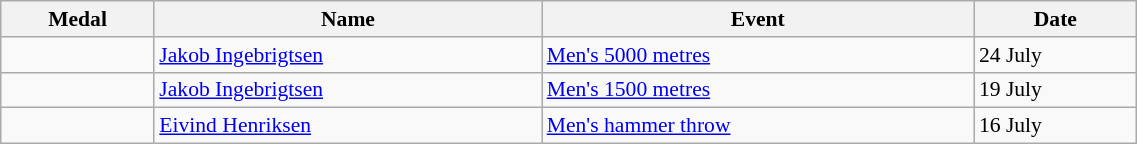<table class="wikitable" style="font-size:90%" width=60%>
<tr>
<th>Medal</th>
<th>Name</th>
<th>Event</th>
<th>Date</th>
</tr>
<tr>
<td></td>
<td><a href='#'>Jakob Ingebrigtsen</a></td>
<td><a href='#'>Men's 5000 metres</a></td>
<td>24 July</td>
</tr>
<tr>
<td></td>
<td><a href='#'>Jakob Ingebrigtsen</a></td>
<td><a href='#'>Men's 1500 metres</a></td>
<td>19 July</td>
</tr>
<tr>
<td></td>
<td><a href='#'>Eivind Henriksen</a></td>
<td><a href='#'>Men's hammer throw</a></td>
<td>16 July</td>
</tr>
</table>
